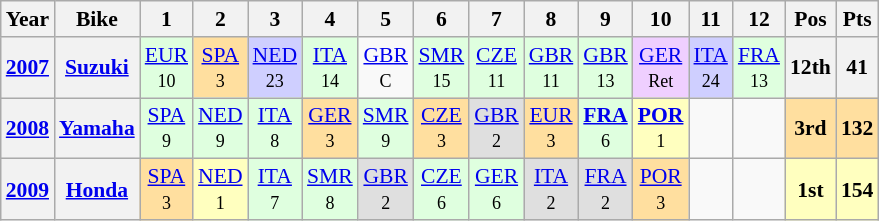<table class="wikitable" style="text-align:center; font-size:90%">
<tr>
<th>Year</th>
<th>Bike</th>
<th>1</th>
<th>2</th>
<th>3</th>
<th>4</th>
<th>5</th>
<th>6</th>
<th>7</th>
<th>8</th>
<th>9</th>
<th>10</th>
<th>11</th>
<th>12</th>
<th>Pos</th>
<th>Pts</th>
</tr>
<tr>
<th><a href='#'>2007</a></th>
<th><a href='#'>Suzuki</a></th>
<td style="background:#DFFFDF;"><a href='#'>EUR</a><br><small>10</small></td>
<td style="background:#FFDF9F;"><a href='#'>SPA</a><br><small>3</small></td>
<td style="background:#CFCFFF;"><a href='#'>NED</a><br><small>23</small></td>
<td style="background:#DFFFDF;"><a href='#'>ITA</a><br><small>14</small></td>
<td><a href='#'>GBR</a><br><small>C</small></td>
<td style="background:#DFFFDF;"><a href='#'>SMR</a><br><small>15</small></td>
<td style="background:#DFFFDF;"><a href='#'>CZE</a><br><small>11</small></td>
<td style="background:#DFFFDF;"><a href='#'>GBR</a><br><small>11</small></td>
<td style="background:#DFFFDF;"><a href='#'>GBR</a><br><small>13</small></td>
<td style="background:#EFCFFF;"><a href='#'>GER</a><br><small>Ret</small></td>
<td style="background:#CFCFFF;"><a href='#'>ITA</a><br><small>24</small></td>
<td style="background:#DFFFDF;"><a href='#'>FRA</a><br><small>13</small></td>
<th>12th</th>
<th>41</th>
</tr>
<tr>
<th><a href='#'>2008</a></th>
<th><a href='#'>Yamaha</a></th>
<td style="background:#DFFFDF;"><a href='#'>SPA</a><br><small>9</small></td>
<td style="background:#DFFFDF;"><a href='#'>NED</a><br><small>9</small></td>
<td style="background:#DFFFDF;"><a href='#'>ITA</a><br><small>8</small></td>
<td style="background:#FFDF9F;"><a href='#'>GER</a><br><small>3</small></td>
<td style="background:#DFFFDF;"><a href='#'>SMR</a><br><small>9</small></td>
<td style="background:#FFDF9F;"><a href='#'>CZE</a><br><small>3</small></td>
<td style="background:#DFDFDF;"><a href='#'>GBR</a><br><small>2</small></td>
<td style="background:#FFDF9F;"><a href='#'>EUR</a><br><small>3</small></td>
<td style="background:#DFFFDF;"><strong><a href='#'>FRA</a></strong><br><small>6</small></td>
<td style="background:#FFFFBF;"><strong><a href='#'>POR</a></strong><br><small>1</small></td>
<td></td>
<td></td>
<td style="background:#FFDF9F;"><strong>3rd</strong></td>
<td style="background:#FFDF9F;"><strong>132</strong></td>
</tr>
<tr>
<th><a href='#'>2009</a></th>
<th><a href='#'>Honda</a></th>
<td style="background:#FFDF9F;"><a href='#'>SPA</a><br><small>3</small></td>
<td style="background:#FFFFBF;"><a href='#'>NED</a><br><small>1</small></td>
<td style="background:#DFFFDF;"><a href='#'>ITA</a><br><small>7</small></td>
<td style="background:#DFFFDF;"><a href='#'>SMR</a><br><small>8</small></td>
<td style="background:#DFDFDF;"><a href='#'>GBR</a><br><small>2</small></td>
<td style="background:#DFFFDF;"><a href='#'>CZE</a><br><small>6</small></td>
<td style="background:#DFFFDF;"><a href='#'>GER</a><br><small>6</small></td>
<td style="background:#DFDFDF;"><a href='#'>ITA</a><br><small>2</small></td>
<td style="background:#DFDFDF;"><a href='#'>FRA</a><br><small>2</small></td>
<td style="background:#FFDF9F;"><a href='#'>POR</a><br><small>3</small></td>
<td></td>
<td></td>
<td style="background:#FFFFBF;"><strong>1st</strong></td>
<td style="background:#FFFFBF;"><strong>154</strong></td>
</tr>
</table>
